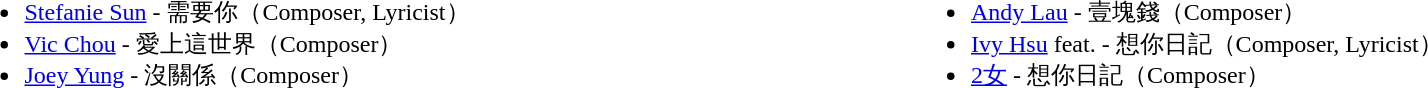<table border="0" cellpadding="5" width="100%">
<tr ---- valign="top">
<td width="50%"></td>
<td width="50%"></td>
</tr>
<tr ---->
<td valign="top"><br><ul><li><a href='#'>Stefanie Sun</a> - 需要你（Composer, Lyricist）</li><li><a href='#'>Vic Chou</a> - 愛上這世界（Composer）</li><li><a href='#'>Joey Yung</a> - 沒關係（Composer）</li></ul></td>
<td valign="top"><br><ul><li><a href='#'>Andy Lau</a> - 壹塊錢（Composer）</li><li><a href='#'>Ivy Hsu</a> feat.  - 想你日記（Composer, Lyricist）</li><li><a href='#'>2女</a> - 想你日記（Composer）</li></ul></td>
</tr>
</table>
